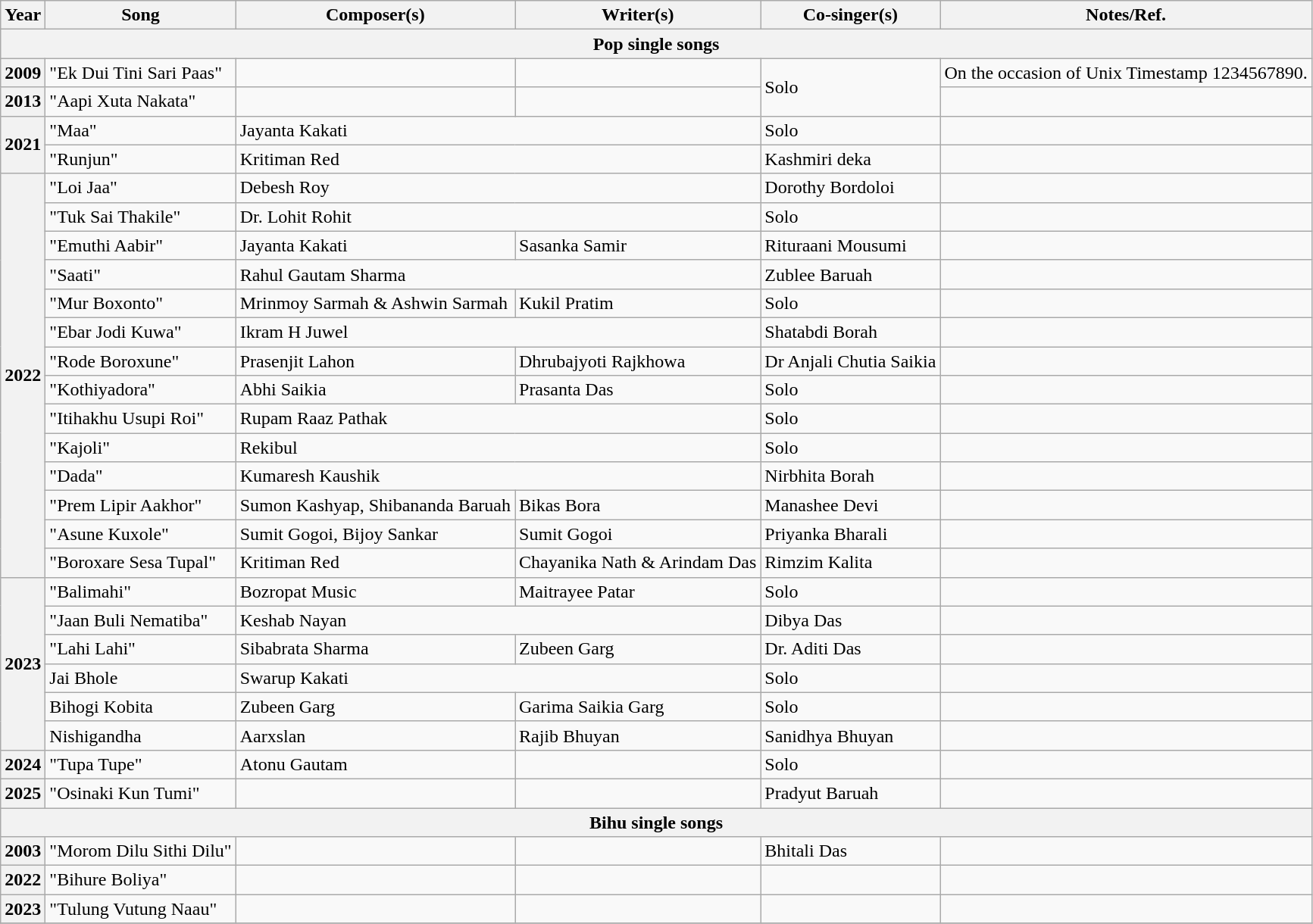<table class="wikitable plainrowheaders">
<tr>
<th scope="col">Year</th>
<th scope="col">Song</th>
<th scope="col">Composer(s)</th>
<th scope="col">Writer(s)</th>
<th scope="col">Co-singer(s)</th>
<th scope="col">Notes/Ref.</th>
</tr>
<tr>
<th colspan="6">Pop single songs</th>
</tr>
<tr>
<th>2009</th>
<td>"Ek Dui Tini Sari Paas"</td>
<td></td>
<td></td>
<td rowspan="2">Solo</td>
<td>On the occasion of Unix Timestamp 1234567890.</td>
</tr>
<tr>
<th>2013</th>
<td>"Aapi Xuta Nakata"</td>
<td></td>
<td></td>
<td></td>
</tr>
<tr>
<th rowspan="2">2021</th>
<td>"Maa"</td>
<td colspan="2">Jayanta Kakati</td>
<td rowspan>Solo</td>
<td></td>
</tr>
<tr>
<td>"Runjun"</td>
<td colspan="2">Kritiman Red</td>
<td>Kashmiri deka</td>
<td></td>
</tr>
<tr>
<th rowspan="14">2022</th>
<td>"Loi Jaa"</td>
<td colspan="2">Debesh Roy</td>
<td>Dorothy Bordoloi</td>
<td></td>
</tr>
<tr>
<td>"Tuk Sai Thakile"</td>
<td colspan="2">Dr. Lohit Rohit</td>
<td>Solo</td>
<td></td>
</tr>
<tr>
<td>"Emuthi Aabir"</td>
<td>Jayanta Kakati</td>
<td>Sasanka Samir</td>
<td>Rituraani Mousumi</td>
<td></td>
</tr>
<tr>
<td>"Saati"</td>
<td colspan="2">Rahul Gautam Sharma</td>
<td>Zublee Baruah</td>
<td></td>
</tr>
<tr>
<td>"Mur Boxonto"</td>
<td>Mrinmoy Sarmah & Ashwin Sarmah</td>
<td>Kukil Pratim</td>
<td>Solo</td>
<td></td>
</tr>
<tr>
<td>"Ebar Jodi Kuwa"</td>
<td colspan="2">Ikram H Juwel</td>
<td>Shatabdi Borah</td>
<td></td>
</tr>
<tr>
<td>"Rode Boroxune"</td>
<td>Prasenjit Lahon</td>
<td>Dhrubajyoti Rajkhowa</td>
<td>Dr Anjali Chutia Saikia</td>
<td></td>
</tr>
<tr>
<td>"Kothiyadora"</td>
<td>Abhi Saikia</td>
<td>Prasanta Das</td>
<td>Solo</td>
<td></td>
</tr>
<tr>
<td>"Itihakhu Usupi Roi"</td>
<td colspan="2">Rupam Raaz Pathak</td>
<td>Solo</td>
<td></td>
</tr>
<tr>
<td>"Kajoli"</td>
<td colspan="2">Rekibul</td>
<td>Solo</td>
<td></td>
</tr>
<tr>
<td>"Dada"</td>
<td colspan="2">Kumaresh Kaushik</td>
<td>Nirbhita Borah</td>
<td></td>
</tr>
<tr>
<td>"Prem Lipir Aakhor"</td>
<td>Sumon Kashyap, Shibananda Baruah</td>
<td>Bikas Bora</td>
<td>Manashee Devi</td>
<td></td>
</tr>
<tr>
<td>"Asune Kuxole"</td>
<td>Sumit Gogoi, Bijoy Sankar</td>
<td>Sumit Gogoi</td>
<td>Priyanka Bharali</td>
<td></td>
</tr>
<tr>
<td>"Boroxare Sesa Tupal"</td>
<td>Kritiman Red</td>
<td>Chayanika Nath & Arindam Das</td>
<td>Rimzim Kalita</td>
<td></td>
</tr>
<tr>
<th rowspan="6">2023</th>
<td>"Balimahi"</td>
<td>Bozropat Music</td>
<td>Maitrayee Patar</td>
<td>Solo</td>
<td></td>
</tr>
<tr>
<td>"Jaan Buli Nematiba"</td>
<td colspan="2">Keshab Nayan</td>
<td>Dibya Das</td>
<td></td>
</tr>
<tr>
<td>"Lahi Lahi"</td>
<td>Sibabrata Sharma</td>
<td>Zubeen Garg</td>
<td>Dr. Aditi Das</td>
<td></td>
</tr>
<tr>
<td>Jai Bhole</td>
<td colspan="2">Swarup Kakati</td>
<td>Solo</td>
<td></td>
</tr>
<tr>
<td>Bihogi Kobita</td>
<td>Zubeen Garg</td>
<td>Garima Saikia Garg</td>
<td>Solo</td>
<td></td>
</tr>
<tr>
<td>Nishigandha</td>
<td>Aarxslan</td>
<td>Rajib Bhuyan</td>
<td>Sanidhya Bhuyan</td>
<td></td>
</tr>
<tr>
<th>2024</th>
<td>"Tupa Tupe"</td>
<td>Atonu Gautam</td>
<td></td>
<td>Solo</td>
<td></td>
</tr>
<tr>
<th>2025</th>
<td>"Osinaki Kun Tumi"</td>
<td></td>
<td></td>
<td>Pradyut Baruah</td>
<td></td>
</tr>
<tr>
<th colspan="6">Bihu single songs</th>
</tr>
<tr>
<th>2003</th>
<td>"Morom Dilu Sithi Dilu"</td>
<td></td>
<td></td>
<td>Bhitali Das</td>
<td></td>
</tr>
<tr>
<th>2022</th>
<td>"Bihure Boliya"</td>
<td></td>
<td></td>
<td></td>
<td></td>
</tr>
<tr>
<th>2023</th>
<td>"Tulung Vutung Naau"</td>
<td></td>
<td></td>
<td></td>
<td></td>
</tr>
<tr>
</tr>
</table>
